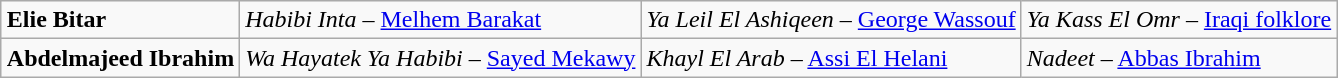<table class="wikitable" style="margin:1em auto;">
<tr>
<td><strong>Elie Bitar</strong></td>
<td><em>Habibi Inta</em> – <a href='#'>Melhem Barakat</a></td>
<td><em>Ya Leil El Ashiqeen</em> – <a href='#'>George Wassouf</a></td>
<td><em>Ya Kass El Omr</em> – <a href='#'>Iraqi folklore</a></td>
</tr>
<tr>
<td><strong>Abdelmajeed Ibrahim</strong></td>
<td><em>Wa Hayatek Ya Habibi</em> – <a href='#'>Sayed Mekawy</a></td>
<td><em>Khayl El Arab</em> – <a href='#'>Assi El Helani</a></td>
<td><em>Nadeet</em> – <a href='#'>Abbas Ibrahim</a></td>
</tr>
</table>
